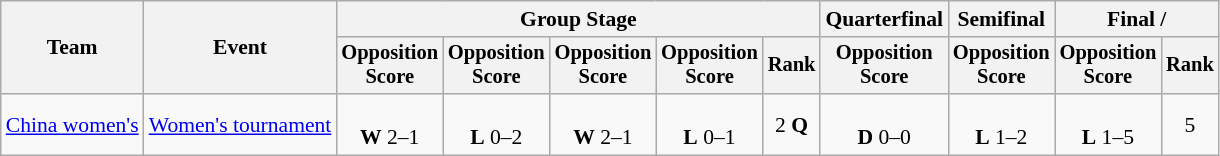<table class="wikitable" style="font-size:90%">
<tr>
<th rowspan=2>Team</th>
<th rowspan=2>Event</th>
<th colspan=5>Group Stage</th>
<th>Quarterfinal</th>
<th>Semifinal</th>
<th colspan=2>Final / </th>
</tr>
<tr style="font-size:95%">
<th>Opposition<br>Score</th>
<th>Opposition<br>Score</th>
<th>Opposition<br>Score</th>
<th>Opposition<br>Score</th>
<th>Rank</th>
<th>Opposition<br>Score</th>
<th>Opposition<br>Score</th>
<th>Opposition<br>Score</th>
<th>Rank</th>
</tr>
<tr align=center>
<td align=left><a href='#'>China women's</a></td>
<td align=left><a href='#'>Women's tournament</a></td>
<td><br><strong>W</strong> 2–1</td>
<td><br><strong>L</strong> 0–2</td>
<td><br><strong>W</strong> 2–1</td>
<td><br><strong>L</strong> 0–1</td>
<td>2 <strong>Q</strong></td>
<td><br><strong>D</strong> 0–0</td>
<td><br><strong>L</strong> 1–2</td>
<td><br><strong>L</strong> 1–5</td>
<td>5</td>
</tr>
</table>
